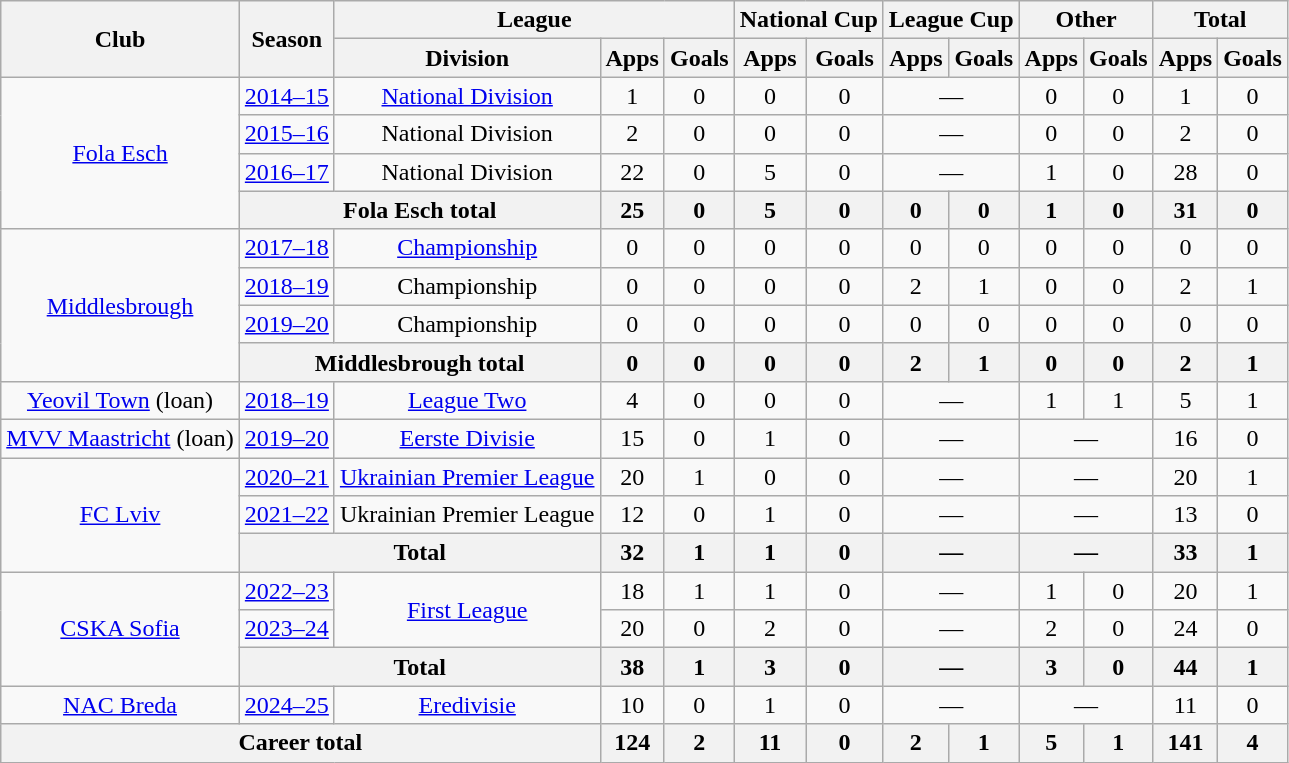<table class="wikitable" style="text-align:center">
<tr>
<th rowspan="2">Club</th>
<th rowspan="2">Season</th>
<th colspan="3">League</th>
<th colspan="2">National Cup</th>
<th colspan="2">League Cup</th>
<th colspan="2">Other</th>
<th colspan="2">Total</th>
</tr>
<tr>
<th>Division</th>
<th>Apps</th>
<th>Goals</th>
<th>Apps</th>
<th>Goals</th>
<th>Apps</th>
<th>Goals</th>
<th>Apps</th>
<th>Goals</th>
<th>Apps</th>
<th>Goals</th>
</tr>
<tr>
<td rowspan="4"><a href='#'>Fola Esch</a></td>
<td><a href='#'>2014–15</a></td>
<td><a href='#'>National Division</a></td>
<td>1</td>
<td>0</td>
<td>0</td>
<td>0</td>
<td colspan="2">—</td>
<td>0</td>
<td>0</td>
<td>1</td>
<td>0</td>
</tr>
<tr>
<td><a href='#'>2015–16</a></td>
<td>National Division</td>
<td>2</td>
<td>0</td>
<td>0</td>
<td>0</td>
<td colspan="2">—</td>
<td>0</td>
<td>0</td>
<td>2</td>
<td>0</td>
</tr>
<tr>
<td><a href='#'>2016–17</a></td>
<td>National Division</td>
<td>22</td>
<td>0</td>
<td>5</td>
<td>0</td>
<td colspan="2">—</td>
<td>1</td>
<td>0</td>
<td>28</td>
<td>0</td>
</tr>
<tr>
<th colspan="2">Fola Esch total</th>
<th>25</th>
<th>0</th>
<th>5</th>
<th>0</th>
<th>0</th>
<th>0</th>
<th>1</th>
<th>0</th>
<th>31</th>
<th>0</th>
</tr>
<tr>
<td rowspan="4"><a href='#'>Middlesbrough</a></td>
<td><a href='#'>2017–18</a></td>
<td><a href='#'>Championship</a></td>
<td>0</td>
<td>0</td>
<td>0</td>
<td>0</td>
<td>0</td>
<td>0</td>
<td>0</td>
<td>0</td>
<td>0</td>
<td>0</td>
</tr>
<tr>
<td><a href='#'>2018–19</a></td>
<td>Championship</td>
<td>0</td>
<td>0</td>
<td>0</td>
<td>0</td>
<td>2</td>
<td>1</td>
<td>0</td>
<td>0</td>
<td>2</td>
<td>1</td>
</tr>
<tr>
<td><a href='#'>2019–20</a></td>
<td>Championship</td>
<td>0</td>
<td>0</td>
<td>0</td>
<td>0</td>
<td>0</td>
<td>0</td>
<td>0</td>
<td>0</td>
<td>0</td>
<td>0</td>
</tr>
<tr>
<th colspan="2">Middlesbrough total</th>
<th>0</th>
<th>0</th>
<th>0</th>
<th>0</th>
<th>2</th>
<th>1</th>
<th>0</th>
<th>0</th>
<th>2</th>
<th>1</th>
</tr>
<tr>
<td><a href='#'>Yeovil Town</a> (loan)</td>
<td><a href='#'>2018–19</a></td>
<td><a href='#'>League Two</a></td>
<td>4</td>
<td>0</td>
<td>0</td>
<td>0</td>
<td colspan="2">—</td>
<td>1</td>
<td>1</td>
<td>5</td>
<td>1</td>
</tr>
<tr>
<td><a href='#'>MVV Maastricht</a> (loan)</td>
<td><a href='#'>2019–20</a></td>
<td><a href='#'>Eerste Divisie</a></td>
<td>15</td>
<td>0</td>
<td>1</td>
<td>0</td>
<td colspan="2">—</td>
<td colspan="2">—</td>
<td>16</td>
<td>0</td>
</tr>
<tr>
<td rowspan="3"><a href='#'>FC Lviv</a></td>
<td><a href='#'>2020–21</a></td>
<td><a href='#'>Ukrainian Premier League</a></td>
<td>20</td>
<td>1</td>
<td>0</td>
<td>0</td>
<td colspan="2">—</td>
<td colspan="2">—</td>
<td>20</td>
<td>1</td>
</tr>
<tr>
<td><a href='#'>2021–22</a></td>
<td>Ukrainian Premier League</td>
<td>12</td>
<td>0</td>
<td>1</td>
<td>0</td>
<td colspan="2">—</td>
<td colspan="2">—</td>
<td>13</td>
<td>0</td>
</tr>
<tr>
<th colspan="2">Total</th>
<th>32</th>
<th>1</th>
<th>1</th>
<th>0</th>
<th colspan="2">—</th>
<th colspan="2">—</th>
<th>33</th>
<th>1</th>
</tr>
<tr>
<td rowspan=3><a href='#'>CSKA Sofia</a></td>
<td><a href='#'>2022–23</a></td>
<td rowspan=2><a href='#'>First League</a></td>
<td>18</td>
<td>1</td>
<td>1</td>
<td>0</td>
<td colspan="2">—</td>
<td>1</td>
<td>0</td>
<td>20</td>
<td>1</td>
</tr>
<tr>
<td><a href='#'>2023–24</a></td>
<td>20</td>
<td>0</td>
<td>2</td>
<td>0</td>
<td colspan="2">—</td>
<td>2</td>
<td>0</td>
<td>24</td>
<td>0</td>
</tr>
<tr>
<th colspan="2">Total</th>
<th>38</th>
<th>1</th>
<th>3</th>
<th>0</th>
<th colspan="2">—</th>
<th>3</th>
<th>0</th>
<th>44</th>
<th>1</th>
</tr>
<tr>
<td><a href='#'>NAC Breda</a></td>
<td><a href='#'>2024–25</a></td>
<td><a href='#'>Eredivisie</a></td>
<td>10</td>
<td>0</td>
<td>1</td>
<td>0</td>
<td colspan="2">—</td>
<td colspan="2">—</td>
<td>11</td>
<td>0</td>
</tr>
<tr>
<th colspan="3">Career total</th>
<th>124</th>
<th>2</th>
<th>11</th>
<th>0</th>
<th>2</th>
<th>1</th>
<th>5</th>
<th>1</th>
<th>141</th>
<th>4</th>
</tr>
</table>
